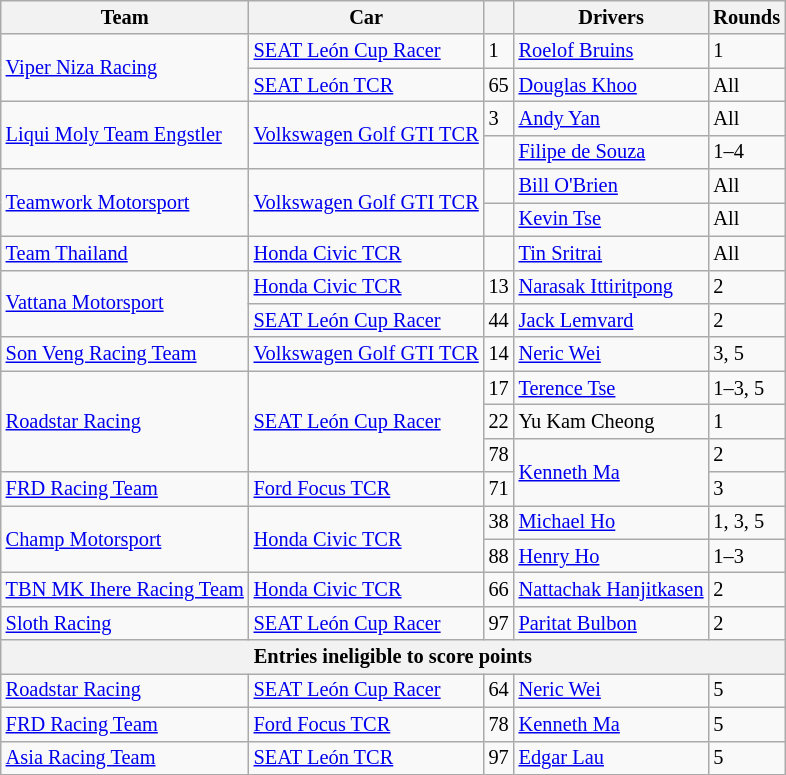<table class="wikitable" style="font-size: 85%">
<tr>
<th>Team</th>
<th>Car</th>
<th></th>
<th>Drivers</th>
<th>Rounds</th>
</tr>
<tr>
<td rowspan=2> <a href='#'>Viper Niza Racing</a></td>
<td><a href='#'>SEAT León Cup Racer</a></td>
<td>1</td>
<td> <a href='#'>Roelof Bruins</a></td>
<td>1</td>
</tr>
<tr>
<td><a href='#'>SEAT León TCR</a></td>
<td>65</td>
<td> <a href='#'>Douglas Khoo</a></td>
<td>All</td>
</tr>
<tr>
<td rowspan=2> <a href='#'>Liqui Moly Team Engstler</a></td>
<td rowspan=2><a href='#'>Volkswagen Golf GTI TCR</a></td>
<td>3</td>
<td> <a href='#'>Andy Yan</a></td>
<td>All</td>
</tr>
<tr>
<td></td>
<td> <a href='#'>Filipe de Souza</a></td>
<td>1–4</td>
</tr>
<tr>
<td rowspan=2> <a href='#'>Teamwork Motorsport</a></td>
<td rowspan=2><a href='#'>Volkswagen Golf GTI TCR</a></td>
<td></td>
<td> <a href='#'>Bill O'Brien</a></td>
<td>All</td>
</tr>
<tr>
<td></td>
<td> <a href='#'>Kevin Tse</a></td>
<td>All</td>
</tr>
<tr>
<td> <a href='#'>Team Thailand</a></td>
<td><a href='#'>Honda Civic TCR</a></td>
<td></td>
<td> <a href='#'>Tin Sritrai</a></td>
<td>All</td>
</tr>
<tr>
<td rowspan=2> <a href='#'>Vattana Motorsport</a></td>
<td><a href='#'>Honda Civic TCR</a></td>
<td>13</td>
<td> <a href='#'>Narasak Ittiritpong</a></td>
<td>2</td>
</tr>
<tr>
<td><a href='#'>SEAT León Cup Racer</a></td>
<td>44</td>
<td> <a href='#'>Jack Lemvard</a></td>
<td>2</td>
</tr>
<tr>
<td> <a href='#'>Son Veng Racing Team</a></td>
<td><a href='#'>Volkswagen Golf GTI TCR</a></td>
<td>14</td>
<td> <a href='#'>Neric Wei</a></td>
<td>3, 5</td>
</tr>
<tr>
<td rowspan=3> <a href='#'>Roadstar Racing</a></td>
<td rowspan=3><a href='#'>SEAT León Cup Racer</a></td>
<td>17</td>
<td> <a href='#'>Terence Tse</a></td>
<td>1–3, 5</td>
</tr>
<tr>
<td>22</td>
<td> Yu Kam Cheong</td>
<td>1</td>
</tr>
<tr>
<td>78</td>
<td rowspan=2> <a href='#'>Kenneth Ma</a></td>
<td>2</td>
</tr>
<tr>
<td> <a href='#'>FRD Racing Team</a></td>
<td><a href='#'>Ford Focus TCR</a></td>
<td>71</td>
<td>3</td>
</tr>
<tr>
<td rowspan=2> <a href='#'>Champ Motorsport</a></td>
<td rowspan=2><a href='#'>Honda Civic TCR</a></td>
<td>38</td>
<td> <a href='#'>Michael Ho</a></td>
<td>1, 3, 5</td>
</tr>
<tr>
<td>88</td>
<td> <a href='#'>Henry Ho</a></td>
<td>1–3</td>
</tr>
<tr>
<td> <a href='#'>TBN MK Ihere Racing Team</a></td>
<td><a href='#'>Honda Civic TCR</a></td>
<td>66</td>
<td> <a href='#'>Nattachak Hanjitkasen</a></td>
<td>2</td>
</tr>
<tr>
<td> <a href='#'>Sloth Racing</a></td>
<td><a href='#'>SEAT León Cup Racer</a></td>
<td>97</td>
<td> <a href='#'>Paritat Bulbon</a></td>
<td>2</td>
</tr>
<tr>
<th colspan="5">Entries ineligible to score points</th>
</tr>
<tr>
<td> <a href='#'>Roadstar Racing</a></td>
<td><a href='#'>SEAT León Cup Racer</a></td>
<td>64</td>
<td> <a href='#'>Neric Wei</a></td>
<td>5</td>
</tr>
<tr>
<td> <a href='#'>FRD Racing Team</a></td>
<td><a href='#'>Ford Focus TCR</a></td>
<td>78</td>
<td> <a href='#'>Kenneth Ma</a></td>
<td>5</td>
</tr>
<tr>
<td> <a href='#'>Asia Racing Team</a></td>
<td><a href='#'>SEAT León TCR</a></td>
<td>97</td>
<td> <a href='#'>Edgar Lau</a></td>
<td>5</td>
</tr>
</table>
